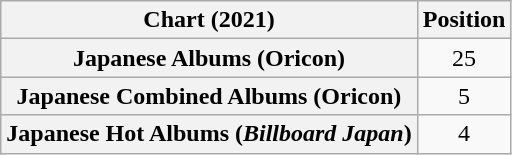<table class="wikitable sortable plainrowheaders" style="text-align:center">
<tr>
<th scope="col">Chart (2021)</th>
<th scope="col">Position</th>
</tr>
<tr>
<th scope="row">Japanese Albums (Oricon)</th>
<td>25</td>
</tr>
<tr>
<th scope="row">Japanese Combined Albums (Oricon)</th>
<td>5</td>
</tr>
<tr>
<th scope="row">Japanese Hot Albums (<em>Billboard Japan</em>)</th>
<td>4</td>
</tr>
</table>
